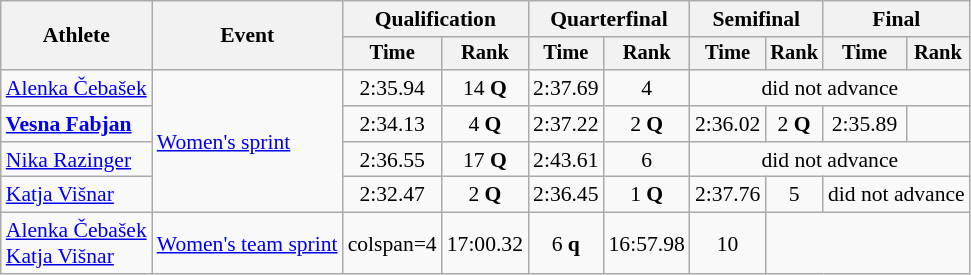<table class="wikitable" style="font-size:90%">
<tr>
<th rowspan="2">Athlete</th>
<th rowspan="2">Event</th>
<th colspan="2">Qualification</th>
<th colspan="2">Quarterfinal</th>
<th colspan="2">Semifinal</th>
<th colspan="2">Final</th>
</tr>
<tr style="font-size:95%">
<th>Time</th>
<th>Rank</th>
<th>Time</th>
<th>Rank</th>
<th>Time</th>
<th>Rank</th>
<th>Time</th>
<th>Rank</th>
</tr>
<tr align=center>
<td align=left><a href='#'>Alenka Čebašek</a></td>
<td style="text-align:left;" rowspan="4"><a href='#'>Women's sprint</a></td>
<td>2:35.94</td>
<td>14 <strong>Q</strong></td>
<td>2:37.69</td>
<td>4</td>
<td colspan=4>did not advance</td>
</tr>
<tr align=center>
<td align=left><strong><a href='#'>Vesna Fabjan</a></strong></td>
<td>2:34.13</td>
<td>4 <strong>Q</strong></td>
<td>2:37.22</td>
<td>2 <strong>Q</strong></td>
<td>2:36.02</td>
<td>2 <strong>Q</strong></td>
<td>2:35.89</td>
<td></td>
</tr>
<tr align=center>
<td align=left><a href='#'>Nika Razinger</a></td>
<td>2:36.55</td>
<td>17 <strong>Q</strong></td>
<td>2:43.61</td>
<td>6</td>
<td colspan=4>did not advance</td>
</tr>
<tr align=center>
<td align=left><a href='#'>Katja Višnar</a></td>
<td>2:32.47</td>
<td>2 <strong>Q</strong></td>
<td>2:36.45</td>
<td>1 <strong>Q</strong></td>
<td>2:37.76</td>
<td>5</td>
<td colspan=2>did not advance</td>
</tr>
<tr align=center>
<td align=left><a href='#'>Alenka Čebašek</a><br><a href='#'>Katja Višnar</a></td>
<td align=left><a href='#'>Women's team sprint</a></td>
<td>colspan=4 </td>
<td>17:00.32</td>
<td>6 <strong>q</strong></td>
<td>16:57.98</td>
<td>10</td>
</tr>
</table>
